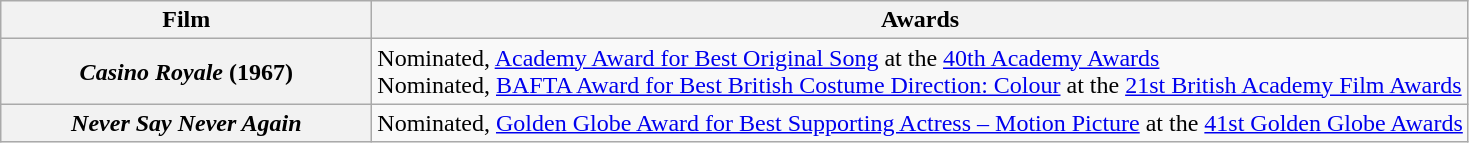<table class="wikitable plainrowheaders">
<tr>
<th scope="col" style="width:15em;">Film</th>
<th scope="col" class="unsortable">Awards</th>
</tr>
<tr>
<th scope="row"><em>Casino Royale</em> (1967)</th>
<td>Nominated, <a href='#'>Academy Award for Best Original Song</a> at the <a href='#'>40th Academy Awards</a><br>Nominated, <a href='#'>BAFTA Award for Best British Costume Direction: Colour</a> at the <a href='#'>21st British Academy Film Awards</a></td>
</tr>
<tr>
<th scope="row"><em>Never Say Never Again</em></th>
<td>Nominated, <a href='#'>Golden Globe Award for Best Supporting Actress – Motion Picture</a> at the <a href='#'>41st Golden Globe Awards</a></td>
</tr>
</table>
